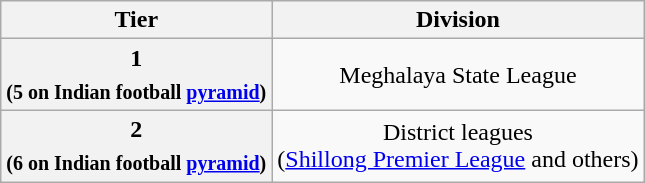<table class="wikitable" style="text-align:center;">
<tr>
<th>Tier</th>
<th>Division</th>
</tr>
<tr>
<th>1<br><sub>(5 on Indian football <a href='#'>pyramid</a>)</sub></th>
<td>Meghalaya State League</td>
</tr>
<tr>
<th>2<br><sub>(6 on Indian football <a href='#'>pyramid</a>)</sub></th>
<td>District leagues<br>(<a href='#'>Shillong Premier League</a> and others)</td>
</tr>
</table>
